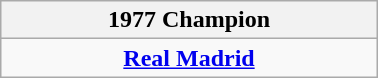<table class="wikitable" style="margin: 0 auto; width: 20%;">
<tr>
<th>1977 Champion</th>
</tr>
<tr>
<td align=center><strong><a href='#'>Real Madrid</a></strong></td>
</tr>
</table>
